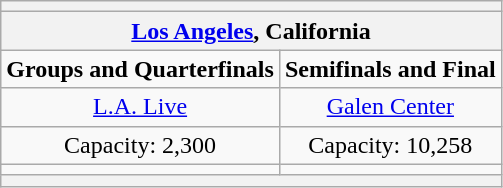<table class="wikitable" style="text-align:center">
<tr>
<th colspan="2"></th>
</tr>
<tr>
<th colspan="2"><a href='#'>Los Angeles</a>, California</th>
</tr>
<tr>
<td><strong>Groups and Quarterfinals</strong></td>
<td><strong>Semifinals and Final</strong></td>
</tr>
<tr>
<td><a href='#'>L.A. Live</a></td>
<td><a href='#'>Galen Center</a></td>
</tr>
<tr>
<td>Capacity: 2,300</td>
<td>Capacity: 10,258</td>
</tr>
<tr>
<td></td>
<td></td>
</tr>
<tr>
<th colspan="2"></th>
</tr>
</table>
